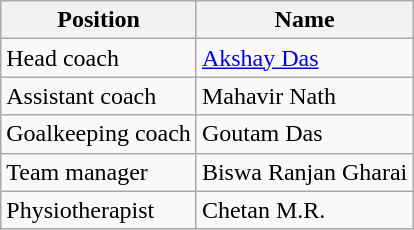<table class="wikitable">
<tr>
<th>Position</th>
<th>Name</th>
</tr>
<tr>
<td>Head coach</td>
<td> <a href='#'>Akshay Das</a></td>
</tr>
<tr>
<td>Assistant coach</td>
<td> Mahavir Nath</td>
</tr>
<tr>
<td>Goalkeeping coach</td>
<td> Goutam Das</td>
</tr>
<tr>
<td>Team manager</td>
<td> Biswa Ranjan Gharai</td>
</tr>
<tr>
<td>Physiotherapist</td>
<td> Chetan M.R.</td>
</tr>
</table>
